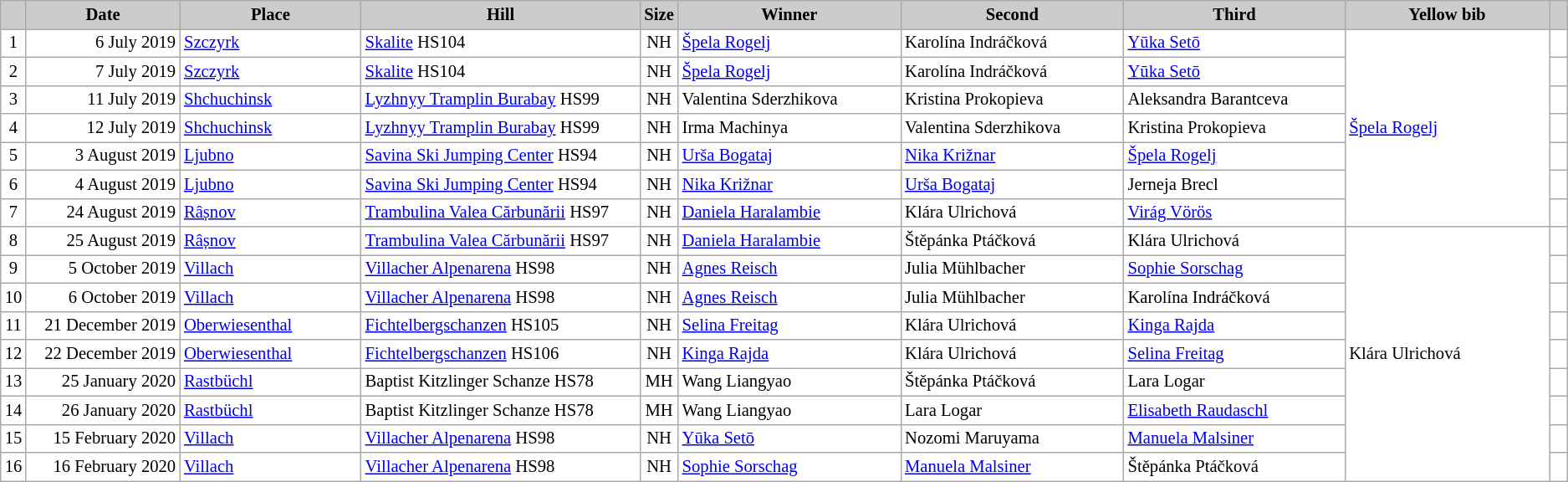<table class="wikitable plainrowheaders" style="background:#fff; font-size:86%; line-height:16px; border:grey solid 1px; border-collapse:collapse;">
<tr style="background:#ccc; text-align:center;">
<th scope="col" style="background:#ccc; width=45 px;"></th>
<th scope="col" style="background:#ccc; width:130px;">Date</th>
<th scope="col" style="background:#ccc; width:150px;">Place</th>
<th scope="col" style="background:#ccc; width:240px;">Hill</th>
<th scope="col" style="background:#ccc; width:20px;">Size</th>
<th scope="col" style="background:#ccc; width:195px;">Winner</th>
<th scope="col" style="background:#ccc; width:195px;">Second</th>
<th scope="col" style="background:#ccc; width:195px;">Third</th>
<th scope="col" style="background:#ccc; width:180px;">Yellow bib</th>
<th scope="col" style="background:#ccc; width:10px;"></th>
</tr>
<tr>
<td align=center>1</td>
<td align=right>6 July 2019</td>
<td> <a href='#'>Szczyrk</a></td>
<td><a href='#'>Skalite</a> HS104</td>
<td align=center>NH</td>
<td> <a href='#'>Špela Rogelj</a></td>
<td> Karolína Indráčková</td>
<td> <a href='#'>Yūka Setō</a></td>
<td rowspan=7> <a href='#'>Špela Rogelj</a></td>
<td></td>
</tr>
<tr>
<td align=center>2</td>
<td align=right>7 July 2019</td>
<td> <a href='#'>Szczyrk</a></td>
<td><a href='#'>Skalite</a> HS104</td>
<td align=center>NH</td>
<td> <a href='#'>Špela Rogelj</a></td>
<td> Karolína Indráčková</td>
<td> <a href='#'>Yūka Setō</a></td>
<td></td>
</tr>
<tr>
<td align=center>3</td>
<td align=right>11 July 2019</td>
<td> <a href='#'>Shchuchinsk</a></td>
<td><a href='#'>Lyzhnyy Tramplin Burabay</a> HS99</td>
<td align=center>NH</td>
<td> Valentina Sderzhikova</td>
<td> Kristina Prokopieva</td>
<td> Aleksandra Barantceva</td>
<td></td>
</tr>
<tr>
<td align=center>4</td>
<td align=right>12 July 2019</td>
<td> <a href='#'>Shchuchinsk</a></td>
<td><a href='#'>Lyzhnyy Tramplin Burabay</a> HS99</td>
<td align=center>NH</td>
<td> Irma Machinya</td>
<td> Valentina Sderzhikova</td>
<td> Kristina Prokopieva</td>
<td></td>
</tr>
<tr>
<td align=center>5</td>
<td align=right>3 August 2019</td>
<td> <a href='#'>Ljubno</a></td>
<td><a href='#'>Savina Ski Jumping Center</a> HS94</td>
<td align=center>NH</td>
<td> <a href='#'>Urša Bogataj</a></td>
<td> <a href='#'>Nika Križnar</a></td>
<td> <a href='#'>Špela Rogelj</a></td>
<td></td>
</tr>
<tr>
<td align=center>6</td>
<td align=right>4 August 2019</td>
<td> <a href='#'>Ljubno</a></td>
<td><a href='#'>Savina Ski Jumping Center</a> HS94</td>
<td align=center>NH</td>
<td> <a href='#'>Nika Križnar</a></td>
<td> <a href='#'>Urša Bogataj</a></td>
<td> Jerneja Brecl</td>
<td></td>
</tr>
<tr>
<td align=center>7</td>
<td align=right>24 August 2019</td>
<td> <a href='#'>Râșnov</a></td>
<td><a href='#'>Trambulina Valea Cărbunării</a> HS97</td>
<td align=center>NH</td>
<td> <a href='#'>Daniela Haralambie</a></td>
<td> Klára Ulrichová</td>
<td> <a href='#'>Virág Vörös</a></td>
<td></td>
</tr>
<tr>
<td align=center>8</td>
<td align=right>25 August 2019</td>
<td> <a href='#'>Râșnov</a></td>
<td><a href='#'>Trambulina Valea Cărbunării</a> HS97</td>
<td align=center>NH</td>
<td> <a href='#'>Daniela Haralambie</a></td>
<td> Štěpánka Ptáčková</td>
<td> Klára Ulrichová</td>
<td rowspan=9> Klára Ulrichová</td>
<td></td>
</tr>
<tr>
<td align=center>9</td>
<td align=right>5 October 2019</td>
<td> <a href='#'>Villach</a></td>
<td><a href='#'>Villacher Alpenarena</a> HS98</td>
<td align=center>NH</td>
<td> <a href='#'>Agnes Reisch</a></td>
<td> Julia Mühlbacher</td>
<td> <a href='#'>Sophie Sorschag</a></td>
<td></td>
</tr>
<tr>
<td align=center>10</td>
<td align=right>6 October 2019</td>
<td> <a href='#'>Villach</a></td>
<td><a href='#'>Villacher Alpenarena</a> HS98</td>
<td align=center>NH</td>
<td> <a href='#'>Agnes Reisch</a></td>
<td> Julia Mühlbacher</td>
<td> Karolína Indráčková</td>
<td></td>
</tr>
<tr>
<td align=center>11</td>
<td align=right>21 December 2019</td>
<td> <a href='#'>Oberwiesenthal</a></td>
<td><a href='#'>Fichtelbergschanzen</a> HS105</td>
<td align=center>NH</td>
<td> <a href='#'>Selina Freitag</a></td>
<td> Klára Ulrichová</td>
<td> <a href='#'>Kinga Rajda</a></td>
<td></td>
</tr>
<tr>
<td align=center>12</td>
<td align=right>22 December 2019</td>
<td> <a href='#'>Oberwiesenthal</a></td>
<td><a href='#'>Fichtelbergschanzen</a> HS106</td>
<td align=center>NH</td>
<td> <a href='#'>Kinga Rajda</a></td>
<td> Klára Ulrichová</td>
<td> <a href='#'>Selina Freitag</a></td>
<td></td>
</tr>
<tr>
<td align=center>13</td>
<td align=right>25 January 2020</td>
<td> <a href='#'>Rastbüchl</a></td>
<td>Baptist Kitzlinger Schanze HS78</td>
<td align=center>MH</td>
<td> Wang Liangyao</td>
<td> Štěpánka Ptáčková</td>
<td> Lara Logar</td>
<td></td>
</tr>
<tr>
<td align=center>14</td>
<td align=right>26 January 2020</td>
<td> <a href='#'>Rastbüchl</a></td>
<td>Baptist Kitzlinger Schanze HS78</td>
<td align=center>MH</td>
<td> Wang Liangyao</td>
<td> Lara Logar</td>
<td> <a href='#'>Elisabeth Raudaschl</a></td>
<td></td>
</tr>
<tr>
<td align=center>15</td>
<td align=right>15 February 2020</td>
<td> <a href='#'>Villach</a></td>
<td><a href='#'>Villacher Alpenarena</a> HS98</td>
<td align=center>NH</td>
<td> <a href='#'>Yūka Setō</a></td>
<td> Nozomi Maruyama</td>
<td> <a href='#'>Manuela Malsiner</a></td>
<td></td>
</tr>
<tr>
<td align=center>16</td>
<td align=right>16 February 2020</td>
<td> <a href='#'>Villach</a></td>
<td><a href='#'>Villacher Alpenarena</a> HS98</td>
<td align=center>NH</td>
<td> <a href='#'>Sophie Sorschag</a></td>
<td> <a href='#'>Manuela Malsiner</a></td>
<td> Štěpánka Ptáčková</td>
<td></td>
</tr>
</table>
